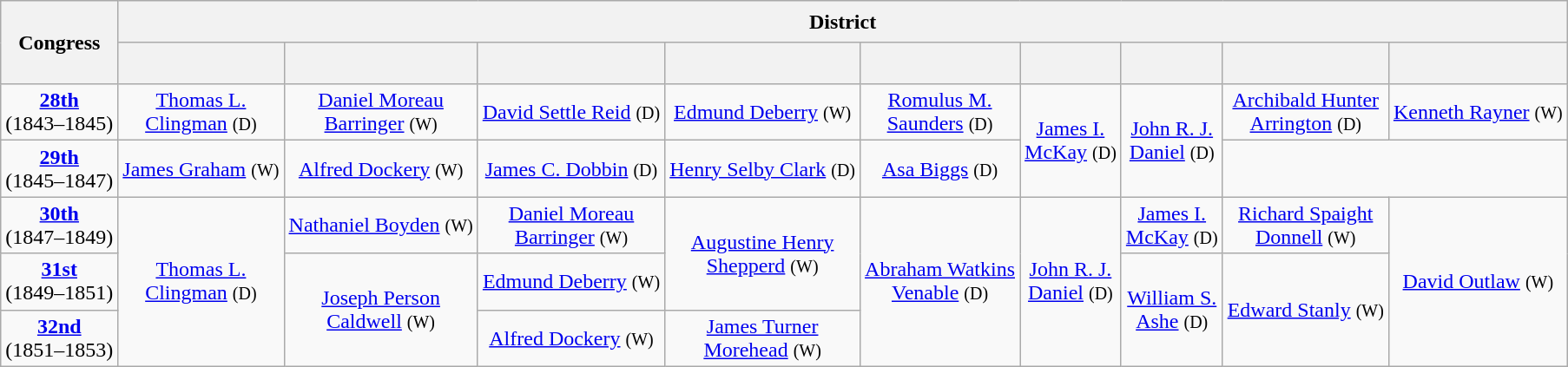<table class=wikitable style="text-align:center">
<tr style="height:2em">
<th rowspan=2>Con­gress</th>
<th colspan=9>District</th>
</tr>
<tr style="height:2em">
<th></th>
<th></th>
<th></th>
<th></th>
<th></th>
<th></th>
<th></th>
<th></th>
<th></th>
</tr>
<tr style="height:2em">
<td><strong><a href='#'>28th</a></strong><br>(1843–1845)</td>
<td><a href='#'>Thomas L.<br>Clingman</a> <small>(D)</small></td>
<td><a href='#'>Daniel Moreau<br>Barringer</a> <small>(W)</small></td>
<td><a href='#'>David Settle Reid</a> <small>(D)</small></td>
<td><a href='#'>Edmund Deberry</a> <small>(W)</small></td>
<td><a href='#'>Romulus M.<br>Saunders</a> <small>(D)</small></td>
<td rowspan=2 ><a href='#'>James I.<br>McKay</a> <small>(D)</small></td>
<td rowspan=2 ><a href='#'>John R. J.<br>Daniel</a> <small>(D)</small></td>
<td><a href='#'>Archibald Hunter<br>Arrington</a> <small>(D)</small></td>
<td><a href='#'>Kenneth Rayner</a> <small>(W)</small></td>
</tr>
<tr style="height:2em">
<td><strong><a href='#'>29th</a></strong><br>(1845–1847)</td>
<td><a href='#'>James Graham</a> <small>(W)</small></td>
<td><a href='#'>Alfred Dockery</a> <small>(W)</small></td>
<td><a href='#'>James C. Dobbin</a> <small>(D)</small></td>
<td><a href='#'>Henry Selby Clark</a> <small>(D)</small></td>
<td><a href='#'>Asa Biggs</a> <small>(D)</small></td>
</tr>
<tr style="height:2em">
<td><strong><a href='#'>30th</a></strong><br>(1847–1849)</td>
<td rowspan=3 ><a href='#'>Thomas L.<br>Clingman</a> <small>(D)</small></td>
<td><a href='#'>Nathaniel Boyden</a> <small>(W)</small></td>
<td><a href='#'>Daniel Moreau<br>Barringer</a> <small>(W)</small></td>
<td rowspan=2 ><a href='#'>Augustine Henry<br>Shepperd</a> <small>(W)</small></td>
<td rowspan=3 ><a href='#'>Abraham Watkins<br>Venable</a> <small>(D)</small></td>
<td rowspan=3 ><a href='#'>John R. J.<br>Daniel</a> <small>(D)</small></td>
<td><a href='#'>James I.<br>McKay</a> <small>(D)</small></td>
<td><a href='#'>Richard Spaight<br>Donnell</a> <small>(W)</small></td>
<td rowspan=3 ><a href='#'>David Outlaw</a> <small>(W)</small></td>
</tr>
<tr style="height:2em">
<td><strong><a href='#'>31st</a></strong><br>(1849–1851)</td>
<td rowspan=2 ><a href='#'>Joseph Person<br>Caldwell</a> <small>(W)</small></td>
<td><a href='#'>Edmund Deberry</a> <small>(W)</small></td>
<td rowspan=2 ><a href='#'>William S.<br>Ashe</a> <small>(D)</small></td>
<td rowspan=2 ><a href='#'>Edward Stanly</a> <small>(W)</small></td>
</tr>
<tr style="height:2em">
<td><strong><a href='#'>32nd</a></strong><br>(1851–1853)</td>
<td><a href='#'>Alfred Dockery</a> <small>(W)</small></td>
<td><a href='#'>James Turner<br>Morehead</a> <small>(W)</small></td>
</tr>
</table>
